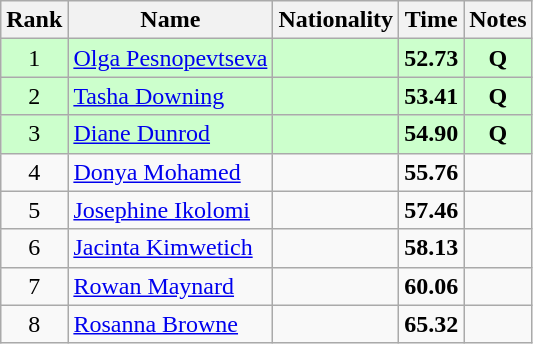<table class="wikitable sortable" style="text-align:center">
<tr>
<th>Rank</th>
<th>Name</th>
<th>Nationality</th>
<th>Time</th>
<th>Notes</th>
</tr>
<tr bgcolor=ccffcc>
<td>1</td>
<td align=left><a href='#'>Olga Pesnopevtseva</a></td>
<td align=left></td>
<td><strong>52.73</strong></td>
<td><strong>Q</strong></td>
</tr>
<tr bgcolor=ccffcc>
<td>2</td>
<td align=left><a href='#'>Tasha Downing</a></td>
<td align=left></td>
<td><strong>53.41</strong></td>
<td><strong>Q</strong></td>
</tr>
<tr bgcolor=ccffcc>
<td>3</td>
<td align=left><a href='#'>Diane Dunrod</a></td>
<td align=left></td>
<td><strong>54.90</strong></td>
<td><strong>Q</strong></td>
</tr>
<tr>
<td>4</td>
<td align=left><a href='#'>Donya Mohamed</a></td>
<td align=left></td>
<td><strong>55.76</strong></td>
<td></td>
</tr>
<tr>
<td>5</td>
<td align=left><a href='#'>Josephine Ikolomi</a></td>
<td align=left></td>
<td><strong>57.46</strong></td>
<td></td>
</tr>
<tr>
<td>6</td>
<td align=left><a href='#'>Jacinta Kimwetich</a></td>
<td align=left></td>
<td><strong>58.13</strong></td>
<td></td>
</tr>
<tr>
<td>7</td>
<td align=left><a href='#'>Rowan Maynard</a></td>
<td align=left></td>
<td><strong>60.06</strong></td>
<td></td>
</tr>
<tr>
<td>8</td>
<td align=left><a href='#'>Rosanna Browne</a></td>
<td align=left></td>
<td><strong>65.32</strong></td>
<td></td>
</tr>
</table>
